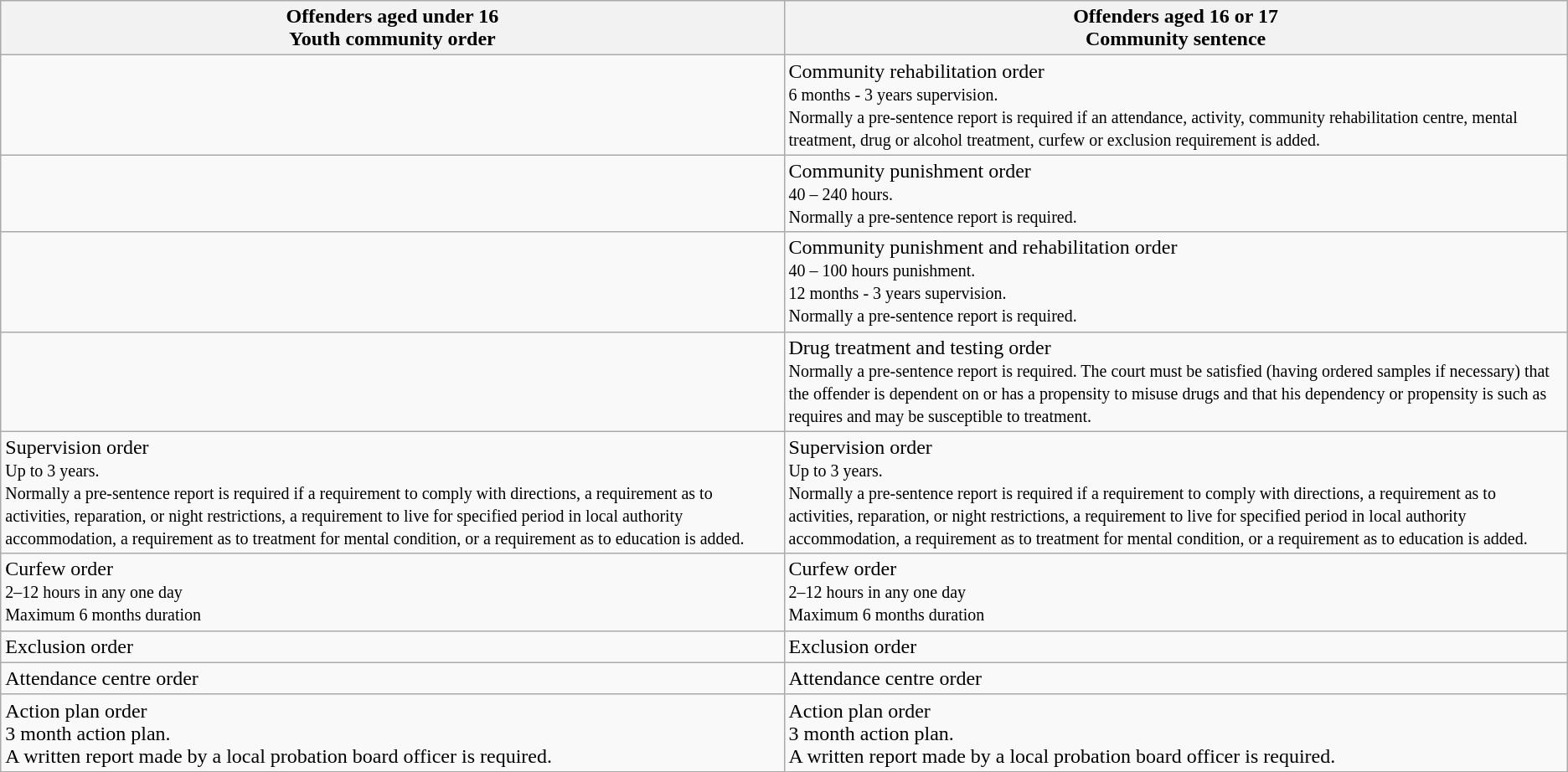<table class="wikitable">
<tr>
<th>Offenders aged under 16<br>Youth community order</th>
<th>Offenders aged 16 or 17<br>Community sentence</th>
</tr>
<tr>
<td></td>
<td>Community rehabilitation order<br><small>6 months - 3 years supervision.<br>Normally a pre-sentence report is required if an attendance, activity, community rehabilitation centre, mental treatment, drug or alcohol treatment, curfew or exclusion requirement is added.</small></td>
</tr>
<tr>
<td></td>
<td>Community punishment order<br><small>40 – 240 hours.<br>Normally a pre-sentence report is required.</small></td>
</tr>
<tr>
<td></td>
<td>Community punishment and rehabilitation order<br><small>40 – 100 hours punishment.<br>12 months - 3 years supervision.<br>Normally a pre-sentence report is required.</small></td>
</tr>
<tr>
<td></td>
<td>Drug treatment and testing order<br><small>Normally a pre-sentence report is required. The court must be satisfied (having ordered samples if necessary) that the offender is dependent on or has a propensity to misuse drugs and that his dependency or propensity is such as requires and may be susceptible to treatment.</small></td>
</tr>
<tr>
<td>Supervision order<br><small>Up to 3 years.<br>Normally a pre-sentence report is required if a requirement to comply with directions, a requirement as to activities, reparation, or night restrictions, a requirement to live for specified period in local authority accommodation, a requirement as to treatment for mental condition, or a requirement as to education is added.</small></td>
<td>Supervision order<br><small>Up to 3 years.<br>Normally a pre-sentence report is required if a requirement to comply with directions, a requirement as to activities, reparation, or night restrictions, a requirement to live for specified period in local authority accommodation, a requirement as to treatment for mental condition, or a requirement as to education is added.</small></td>
</tr>
<tr>
<td>Curfew order<br><small>2–12 hours in any one day<br>Maximum 6 months duration</small></td>
<td>Curfew order<br><small>2–12 hours in any one day<br>Maximum 6 months duration</small></td>
</tr>
<tr>
<td>Exclusion order</td>
<td>Exclusion order</td>
</tr>
<tr>
<td>Attendance centre order</td>
<td>Attendance centre order</td>
</tr>
<tr>
<td>Action plan order<br>3 month action plan.<br>A written report made by a local probation board officer is required.</td>
<td>Action plan order<br>3 month action plan.<br>A written report made by a local probation board officer is required.</td>
</tr>
</table>
